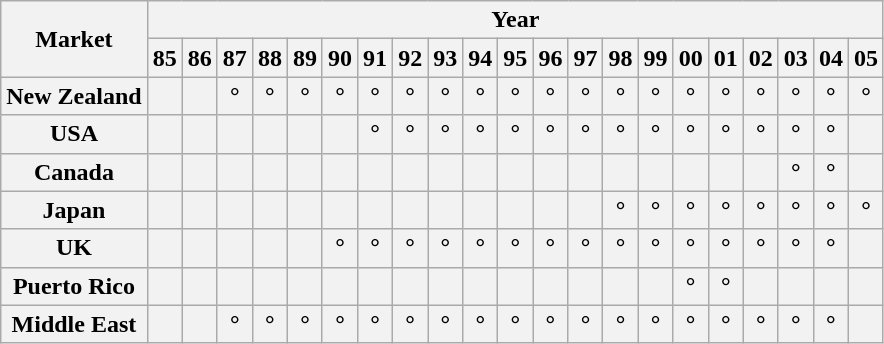<table class="wikitable">
<tr>
<th rowspan="2">Market</th>
<th colspan = "22">Year</th>
</tr>
<tr>
<th>85</th>
<th>86</th>
<th>87</th>
<th>88</th>
<th>89</th>
<th>90</th>
<th>91</th>
<th>92</th>
<th>93</th>
<th>94</th>
<th>95</th>
<th>96</th>
<th>97</th>
<th>98</th>
<th>99</th>
<th>00</th>
<th>01</th>
<th>02</th>
<th>03</th>
<th>04</th>
<th>05</th>
</tr>
<tr>
<th scope="row">New Zealand</th>
<th></th>
<th></th>
<th>°</th>
<th>°</th>
<th>°</th>
<th>°</th>
<th>°</th>
<th>°</th>
<th>°</th>
<th>°</th>
<th>°</th>
<th>°</th>
<th>°</th>
<th>°</th>
<th>°</th>
<th>°</th>
<th>°</th>
<th>°</th>
<th>°</th>
<th>°</th>
<th>°</th>
</tr>
<tr>
<th scope="row">USA</th>
<th></th>
<th></th>
<th></th>
<th></th>
<th></th>
<th></th>
<th>°</th>
<th>°</th>
<th>°</th>
<th>°</th>
<th>°</th>
<th>°</th>
<th>°</th>
<th>°</th>
<th>°</th>
<th>°</th>
<th>°</th>
<th>°</th>
<th>°</th>
<th>°</th>
<th></th>
</tr>
<tr>
<th scope="row">Canada</th>
<th></th>
<th></th>
<th></th>
<th></th>
<th></th>
<th></th>
<th></th>
<th></th>
<th></th>
<th></th>
<th></th>
<th></th>
<th></th>
<th></th>
<th></th>
<th></th>
<th></th>
<th></th>
<th>°</th>
<th>°</th>
<th></th>
</tr>
<tr>
<th scope="row">Japan</th>
<th></th>
<th></th>
<th></th>
<th></th>
<th></th>
<th></th>
<th></th>
<th></th>
<th></th>
<th></th>
<th></th>
<th></th>
<th></th>
<th>°</th>
<th>°</th>
<th>°</th>
<th>°</th>
<th>°</th>
<th>°</th>
<th>°</th>
<th>°</th>
</tr>
<tr>
<th scope="row">UK</th>
<th></th>
<th></th>
<th></th>
<th></th>
<th></th>
<th>°</th>
<th>°</th>
<th>°</th>
<th>°</th>
<th>°</th>
<th>°</th>
<th>°</th>
<th>°</th>
<th>°</th>
<th>°</th>
<th>°</th>
<th>°</th>
<th>°</th>
<th>°</th>
<th>°</th>
<th></th>
</tr>
<tr>
<th scope="row">Puerto Rico</th>
<th></th>
<th></th>
<th></th>
<th></th>
<th></th>
<th></th>
<th></th>
<th></th>
<th></th>
<th></th>
<th></th>
<th></th>
<th></th>
<th></th>
<th></th>
<th>°</th>
<th>°</th>
<th></th>
<th></th>
<th></th>
<th></th>
</tr>
<tr>
<th scope="row">Middle East</th>
<th></th>
<th></th>
<th>°</th>
<th>°</th>
<th>°</th>
<th>°</th>
<th>°</th>
<th>°</th>
<th>°</th>
<th>°</th>
<th>°</th>
<th>°</th>
<th>°</th>
<th>°</th>
<th>°</th>
<th>°</th>
<th>°</th>
<th>°</th>
<th>°</th>
<th>°</th>
<th></th>
</tr>
</table>
